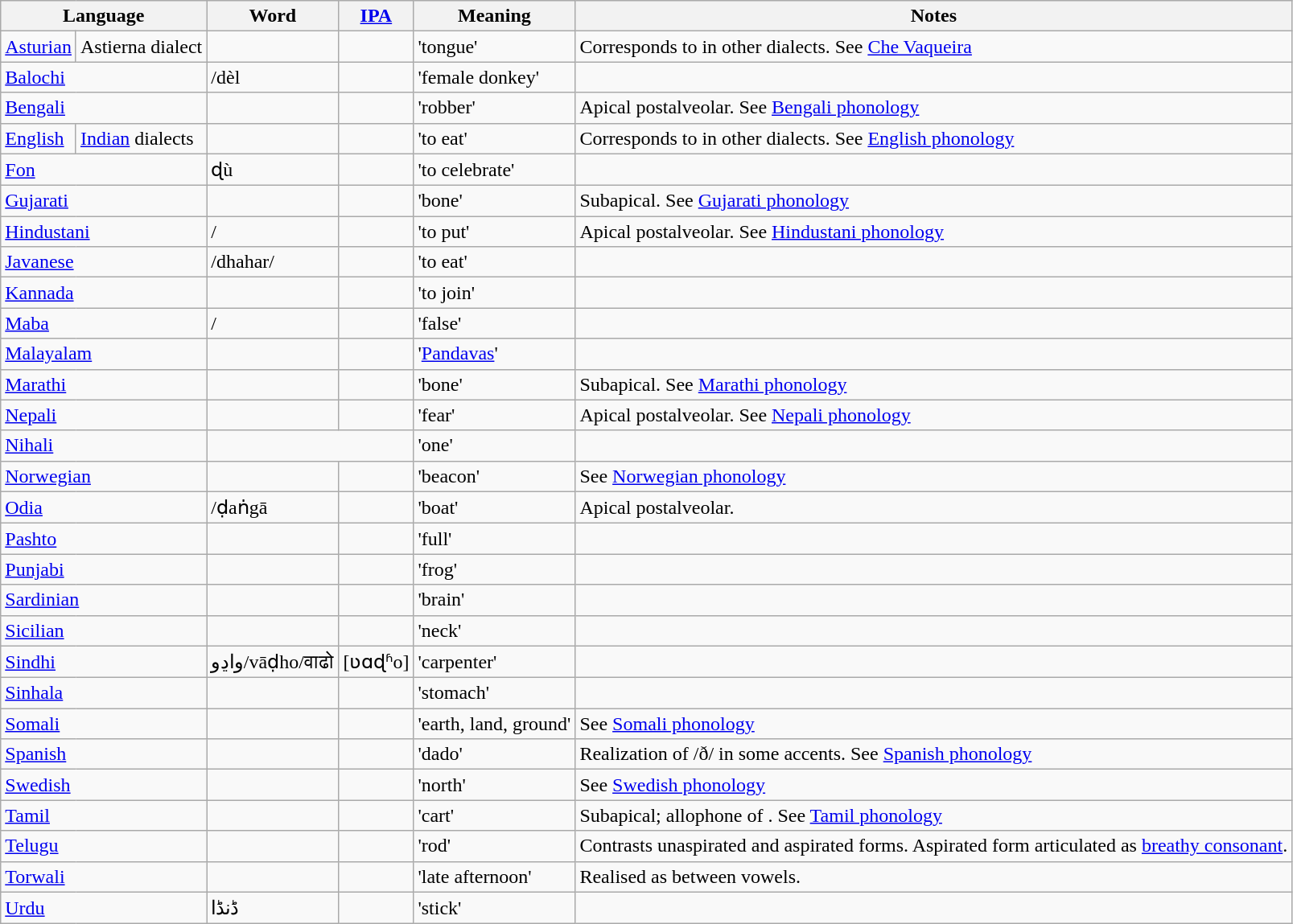<table class="wikitable">
<tr>
<th colspan="2">Language</th>
<th>Word</th>
<th><a href='#'>IPA</a></th>
<th>Meaning</th>
<th>Notes</th>
</tr>
<tr>
<td><a href='#'>Asturian</a></td>
<td>Astierna dialect</td>
<td></td>
<td></td>
<td>'tongue'</td>
<td>Corresponds to  in other dialects. See <a href='#'>Che Vaqueira</a></td>
</tr>
<tr>
<td colspan="2"><a href='#'>Balochi</a></td>
<td><span></span>/dèl</td>
<td></td>
<td>'female donkey'</td>
<td></td>
</tr>
<tr>
<td colspan="2"><a href='#'>Bengali</a></td>
<td></td>
<td></td>
<td>'robber'</td>
<td>Apical postalveolar. See <a href='#'>Bengali phonology</a></td>
</tr>
<tr>
<td><a href='#'>English</a></td>
<td><a href='#'>Indian</a> dialects</td>
<td></td>
<td></td>
<td>'to eat'</td>
<td>Corresponds to  in other dialects. See <a href='#'>English phonology</a></td>
</tr>
<tr>
<td colspan="2"><a href='#'>Fon</a></td>
<td>ɖù</td>
<td></td>
<td>'to celebrate'</td>
<td></td>
</tr>
<tr>
<td colspan="2"><a href='#'>Gujarati</a></td>
<td></td>
<td></td>
<td>'bone'</td>
<td>Subapical. See <a href='#'>Gujarati phonology</a></td>
</tr>
<tr>
<td colspan="2"><a href='#'>Hindustani</a></td>
<td>/</td>
<td></td>
<td>'to put'</td>
<td>Apical postalveolar. See <a href='#'>Hindustani phonology</a></td>
</tr>
<tr>
<td colspan="2"><a href='#'>Javanese</a></td>
<td>/dhahar/<a href='#'><span></span></a></td>
<td></td>
<td>'to eat'</td>
<td></td>
</tr>
<tr>
<td colspan="2"><a href='#'>Kannada</a></td>
<td></td>
<td></td>
<td>'to join'</td>
<td></td>
</tr>
<tr>
<td colspan="2"><a href='#'>Maba</a></td>
<td>/</td>
<td></td>
<td>'false'</td>
<td></td>
</tr>
<tr>
<td colspan="2"><a href='#'>Malayalam</a></td>
<td></td>
<td></td>
<td>'<a href='#'>Pandavas</a>'</td>
<td></td>
</tr>
<tr>
<td colspan="2"><a href='#'>Marathi</a></td>
<td></td>
<td></td>
<td>'bone'</td>
<td>Subapical. See <a href='#'>Marathi phonology</a></td>
</tr>
<tr>
<td colspan="2"><a href='#'>Nepali</a></td>
<td></td>
<td></td>
<td>'fear'</td>
<td>Apical postalveolar. See <a href='#'>Nepali phonology</a></td>
</tr>
<tr>
<td colspan="2"><a href='#'>Nihali</a></td>
<td colspan="2" align="center"></td>
<td>'one'</td>
<td></td>
</tr>
<tr>
<td colspan="2"><a href='#'>Norwegian</a></td>
<td></td>
<td></td>
<td>'beacon'</td>
<td>See <a href='#'>Norwegian phonology</a></td>
</tr>
<tr>
<td colspan="2"><a href='#'>Odia</a></td>
<td>/ḍaṅgā</td>
<td></td>
<td>'boat'</td>
<td>Apical postalveolar.</td>
</tr>
<tr>
<td colspan="2"><a href='#'>Pashto</a></td>
<td></td>
<td></td>
<td>'full'</td>
<td></td>
</tr>
<tr>
<td colspan="2"><a href='#'>Punjabi</a></td>
<td></td>
<td></td>
<td>'frog'</td>
<td></td>
</tr>
<tr>
<td colspan="2"><a href='#'>Sardinian</a></td>
<td></td>
<td></td>
<td>'brain'</td>
<td></td>
</tr>
<tr>
<td colspan="2"><a href='#'>Sicilian</a></td>
<td></td>
<td></td>
<td>'neck'</td>
<td></td>
</tr>
<tr>
<td colspan="2"><a href='#'>Sindhi</a></td>
<td>واڍو/vāḍho/वाढो</td>
<td>[ʋɑɖʱo]</td>
<td>'carpenter'</td>
<td></td>
</tr>
<tr>
<td colspan="2"><a href='#'>Sinhala</a></td>
<td></td>
<td></td>
<td>'stomach'</td>
<td></td>
</tr>
<tr>
<td colspan="2"><a href='#'>Somali</a></td>
<td></td>
<td></td>
<td>'earth, land, ground'</td>
<td>See <a href='#'>Somali phonology</a></td>
</tr>
<tr>
<td colspan="2"><a href='#'>Spanish</a></td>
<td></td>
<td></td>
<td>'dado'</td>
<td>Realization of /ð/ in some accents. See <a href='#'>Spanish phonology</a></td>
</tr>
<tr>
<td colspan="2"><a href='#'>Swedish</a></td>
<td></td>
<td></td>
<td>'north'</td>
<td>See <a href='#'>Swedish phonology</a></td>
</tr>
<tr>
<td colspan="2"><a href='#'>Tamil</a></td>
<td></td>
<td></td>
<td>'cart'</td>
<td>Subapical; allophone of . See <a href='#'>Tamil phonology</a></td>
</tr>
<tr>
<td colspan="2"><a href='#'>Telugu</a></td>
<td></td>
<td></td>
<td>'rod'</td>
<td>Contrasts unaspirated and aspirated forms. Aspirated form articulated as <a href='#'>breathy consonant</a>.</td>
</tr>
<tr>
<td colspan="2"><a href='#'>Torwali</a></td>
<td></td>
<td></td>
<td>'late afternoon'</td>
<td>Realised as  between vowels.</td>
</tr>
<tr>
<td colspan="2"><a href='#'>Urdu</a></td>
<td>ڈنڈا</td>
<td></td>
<td>'stick'</td>
<td></td>
</tr>
</table>
